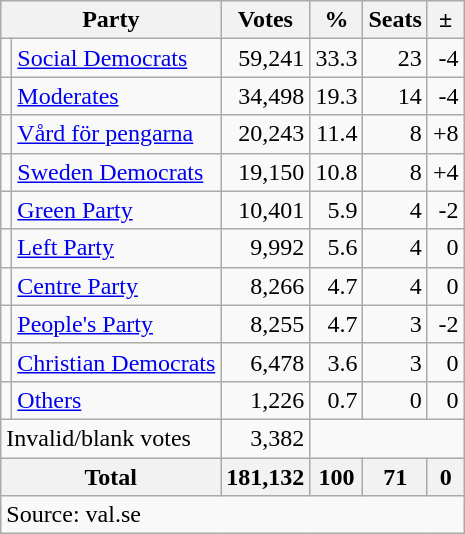<table class=wikitable style=text-align:right>
<tr>
<th colspan=2>Party</th>
<th>Votes</th>
<th>%</th>
<th>Seats</th>
<th>±</th>
</tr>
<tr>
<td bgcolor=></td>
<td align=left><a href='#'>Social Democrats</a></td>
<td>59,241</td>
<td>33.3</td>
<td>23</td>
<td>-4</td>
</tr>
<tr>
<td bgcolor=></td>
<td align=left><a href='#'>Moderates</a></td>
<td>34,498</td>
<td>19.3</td>
<td>14</td>
<td>-4</td>
</tr>
<tr>
<td></td>
<td align=left><a href='#'>Vård för pengarna</a></td>
<td>20,243</td>
<td>11.4</td>
<td>8</td>
<td>+8</td>
</tr>
<tr>
<td bgcolor=></td>
<td align=left><a href='#'>Sweden Democrats</a></td>
<td>19,150</td>
<td>10.8</td>
<td>8</td>
<td>+4</td>
</tr>
<tr>
<td bgcolor=></td>
<td align=left><a href='#'>Green Party</a></td>
<td>10,401</td>
<td>5.9</td>
<td>4</td>
<td>-2</td>
</tr>
<tr>
<td bgcolor=></td>
<td align=left><a href='#'>Left Party</a></td>
<td>9,992</td>
<td>5.6</td>
<td>4</td>
<td>0</td>
</tr>
<tr>
<td bgcolor=></td>
<td align=left><a href='#'>Centre Party</a></td>
<td>8,266</td>
<td>4.7</td>
<td>4</td>
<td>0</td>
</tr>
<tr>
<td bgcolor=></td>
<td align=left><a href='#'>People's Party</a></td>
<td>8,255</td>
<td>4.7</td>
<td>3</td>
<td>-2</td>
</tr>
<tr>
<td bgcolor=></td>
<td align=left><a href='#'>Christian Democrats</a></td>
<td>6,478</td>
<td>3.6</td>
<td>3</td>
<td>0</td>
</tr>
<tr>
<td></td>
<td align=left><a href='#'>Others</a></td>
<td>1,226</td>
<td>0.7</td>
<td>0</td>
<td>0</td>
</tr>
<tr>
<td align=left colspan=2>Invalid/blank votes</td>
<td>3,382</td>
<td colspan=3></td>
</tr>
<tr>
<th align=left colspan=2>Total</th>
<th>181,132</th>
<th>100</th>
<th>71</th>
<th>0</th>
</tr>
<tr>
<td align=left colspan=6>Source: val.se </td>
</tr>
</table>
